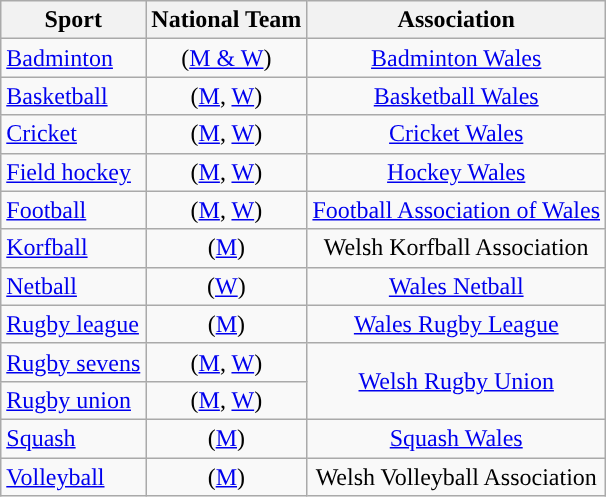<table class = "wikitable sortable" style="text-align:center; font-size:100%;">
<tr>
<th>Sport</th>
<th>National Team</th>
<th>Association</th>
</tr>
<tr>
<td style="text-align:left"><a href='#'>Badminton</a> </td>
<td>(<a href='#'>M & W</a>)</td>
<td><a href='#'>Badminton Wales</a></td>
</tr>
<tr>
<td style="text-align:left"><a href='#'>Basketball</a> </td>
<td>(<a href='#'>M</a>, <a href='#'>W</a>)</td>
<td><a href='#'>Basketball Wales</a></td>
</tr>
<tr>
<td style="text-align:left"><a href='#'>Cricket</a> </td>
<td>(<a href='#'>M</a>, <a href='#'>W</a>)</td>
<td><a href='#'>Cricket Wales</a></td>
</tr>
<tr>
<td style="text-align:left"><a href='#'>Field hockey</a> </td>
<td>(<a href='#'>M</a>, <a href='#'>W</a>)</td>
<td><a href='#'>Hockey Wales</a></td>
</tr>
<tr>
<td style="text-align:left"><a href='#'>Football</a> </td>
<td>(<a href='#'>M</a>, <a href='#'>W</a>)</td>
<td><a href='#'>Football Association of Wales</a></td>
</tr>
<tr>
<td style="text-align:left"><a href='#'>Korfball</a> </td>
<td>(<a href='#'>M</a>)</td>
<td>Welsh Korfball Association</td>
</tr>
<tr>
<td style="text-align:left"><a href='#'>Netball</a> </td>
<td>(<a href='#'>W</a>)</td>
<td><a href='#'>Wales Netball</a></td>
</tr>
<tr>
<td style="text-align:left"><a href='#'>Rugby league</a> </td>
<td>(<a href='#'>M</a>)</td>
<td><a href='#'>Wales Rugby League</a></td>
</tr>
<tr>
<td style="text-align:left"><a href='#'>Rugby sevens</a> </td>
<td>(<a href='#'>M</a>, <a href='#'>W</a>)</td>
<td rowspan="2"><a href='#'>Welsh Rugby Union</a></td>
</tr>
<tr>
<td style="text-align:left"><a href='#'>Rugby union</a> </td>
<td>(<a href='#'>M</a>, <a href='#'>W</a>)</td>
</tr>
<tr>
<td style="text-align:left"><a href='#'>Squash</a> </td>
<td>(<a href='#'>M</a>)</td>
<td><a href='#'>Squash Wales</a></td>
</tr>
<tr>
<td style="text-align:left"><a href='#'>Volleyball</a> </td>
<td>(<a href='#'>M</a>)</td>
<td>Welsh Volleyball Association</td>
</tr>
</table>
